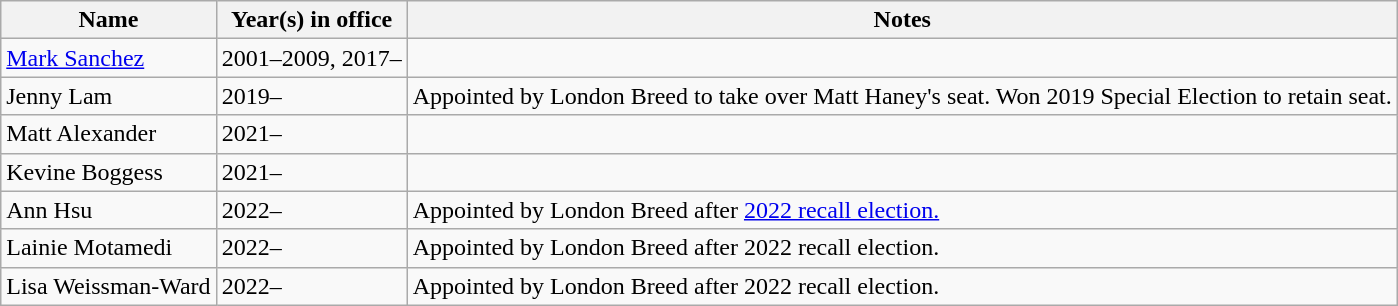<table class="wikitable">
<tr>
<th>Name</th>
<th>Year(s) in office</th>
<th>Notes</th>
</tr>
<tr>
<td><a href='#'>Mark Sanchez</a></td>
<td>2001–2009, 2017–</td>
<td></td>
</tr>
<tr>
<td>Jenny Lam</td>
<td>2019–</td>
<td>Appointed by London Breed to take over Matt Haney's seat. Won 2019 Special Election to retain seat.</td>
</tr>
<tr>
<td>Matt Alexander</td>
<td>2021–</td>
<td></td>
</tr>
<tr>
<td>Kevine Boggess</td>
<td>2021–</td>
<td></td>
</tr>
<tr>
<td>Ann Hsu</td>
<td>2022–</td>
<td>Appointed by London Breed after <a href='#'>2022 recall election.</a></td>
</tr>
<tr>
<td>Lainie Motamedi</td>
<td>2022–</td>
<td>Appointed by London Breed after 2022 recall election.</td>
</tr>
<tr>
<td>Lisa Weissman-Ward</td>
<td>2022–</td>
<td>Appointed by London Breed after 2022 recall election.</td>
</tr>
</table>
